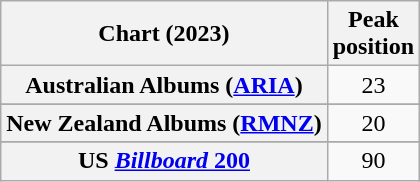<table class="wikitable sortable plainrowheaders" style="text-align:center">
<tr>
<th scope="col">Chart (2023)</th>
<th scope="col">Peak<br>position</th>
</tr>
<tr>
<th scope="row">Australian Albums (<a href='#'>ARIA</a>)</th>
<td>23</td>
</tr>
<tr>
</tr>
<tr>
</tr>
<tr>
</tr>
<tr>
<th scope="row">New Zealand Albums (<a href='#'>RMNZ</a>)</th>
<td>20</td>
</tr>
<tr>
</tr>
<tr>
</tr>
<tr>
<th scope="row">US <a href='#'><em>Billboard</em> 200</a></th>
<td>90</td>
</tr>
</table>
